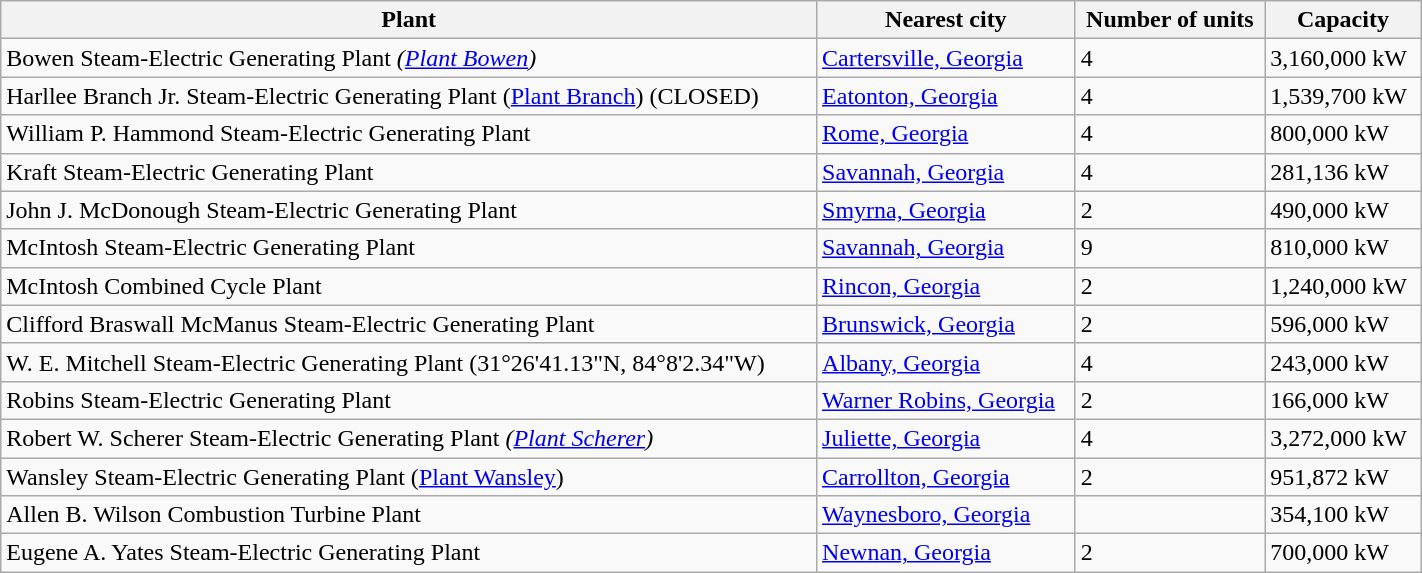<table class="wikitable sortable" style="width:75%;">
<tr>
<th>Plant</th>
<th>Nearest city</th>
<th>Number of units</th>
<th>Capacity</th>
</tr>
<tr>
<td>Bowen Steam-Electric Generating Plant <em>(<a href='#'>Plant Bowen</a>)</em></td>
<td><a href='#'>Cartersville, Georgia</a></td>
<td>4</td>
<td>3,160,000 kW</td>
</tr>
<tr>
<td>Harllee Branch Jr. Steam-Electric Generating Plant (<a href='#'>Plant Branch</a>) (CLOSED)</td>
<td><a href='#'>Eatonton, Georgia</a></td>
<td>4</td>
<td>1,539,700 kW</td>
</tr>
<tr>
<td>William P. Hammond Steam-Electric Generating Plant</td>
<td><a href='#'>Rome, Georgia</a></td>
<td>4</td>
<td>800,000 kW</td>
</tr>
<tr>
<td>Kraft Steam-Electric Generating Plant</td>
<td><a href='#'>Savannah, Georgia</a></td>
<td>4</td>
<td>281,136 kW</td>
</tr>
<tr>
<td>John J. McDonough Steam-Electric Generating Plant</td>
<td><a href='#'>Smyrna, Georgia</a></td>
<td>2</td>
<td>490,000 kW</td>
</tr>
<tr>
<td>McIntosh Steam-Electric Generating Plant</td>
<td><a href='#'>Savannah, Georgia</a></td>
<td>9</td>
<td>810,000 kW</td>
</tr>
<tr>
<td>McIntosh Combined Cycle Plant</td>
<td><a href='#'>Rincon, Georgia</a></td>
<td>2</td>
<td>1,240,000 kW</td>
</tr>
<tr>
<td>Clifford Braswall McManus Steam-Electric Generating Plant</td>
<td><a href='#'>Brunswick, Georgia</a></td>
<td>2</td>
<td>596,000 kW</td>
</tr>
<tr>
<td>W. E. Mitchell Steam-Electric Generating Plant (31°26'41.13"N, 84°8'2.34"W)</td>
<td><a href='#'>Albany, Georgia</a></td>
<td>4</td>
<td>243,000 kW</td>
</tr>
<tr>
<td>Robins Steam-Electric Generating Plant</td>
<td><a href='#'>Warner Robins, Georgia</a></td>
<td>2</td>
<td>166,000 kW</td>
</tr>
<tr>
<td>Robert W. Scherer Steam-Electric Generating Plant <em>(<a href='#'>Plant Scherer</a>)</em></td>
<td><a href='#'>Juliette, Georgia</a></td>
<td>4</td>
<td>3,272,000 kW</td>
</tr>
<tr>
<td>Wansley Steam-Electric Generating Plant (<a href='#'>Plant Wansley</a>)</td>
<td><a href='#'>Carrollton, Georgia</a></td>
<td>2</td>
<td>951,872 kW</td>
</tr>
<tr>
<td>Allen B. Wilson Combustion Turbine Plant</td>
<td><a href='#'>Waynesboro, Georgia</a></td>
<td></td>
<td>354,100 kW</td>
</tr>
<tr>
<td>Eugene A. Yates Steam-Electric Generating Plant</td>
<td><a href='#'>Newnan, Georgia</a></td>
<td>2</td>
<td>700,000 kW</td>
</tr>
</table>
